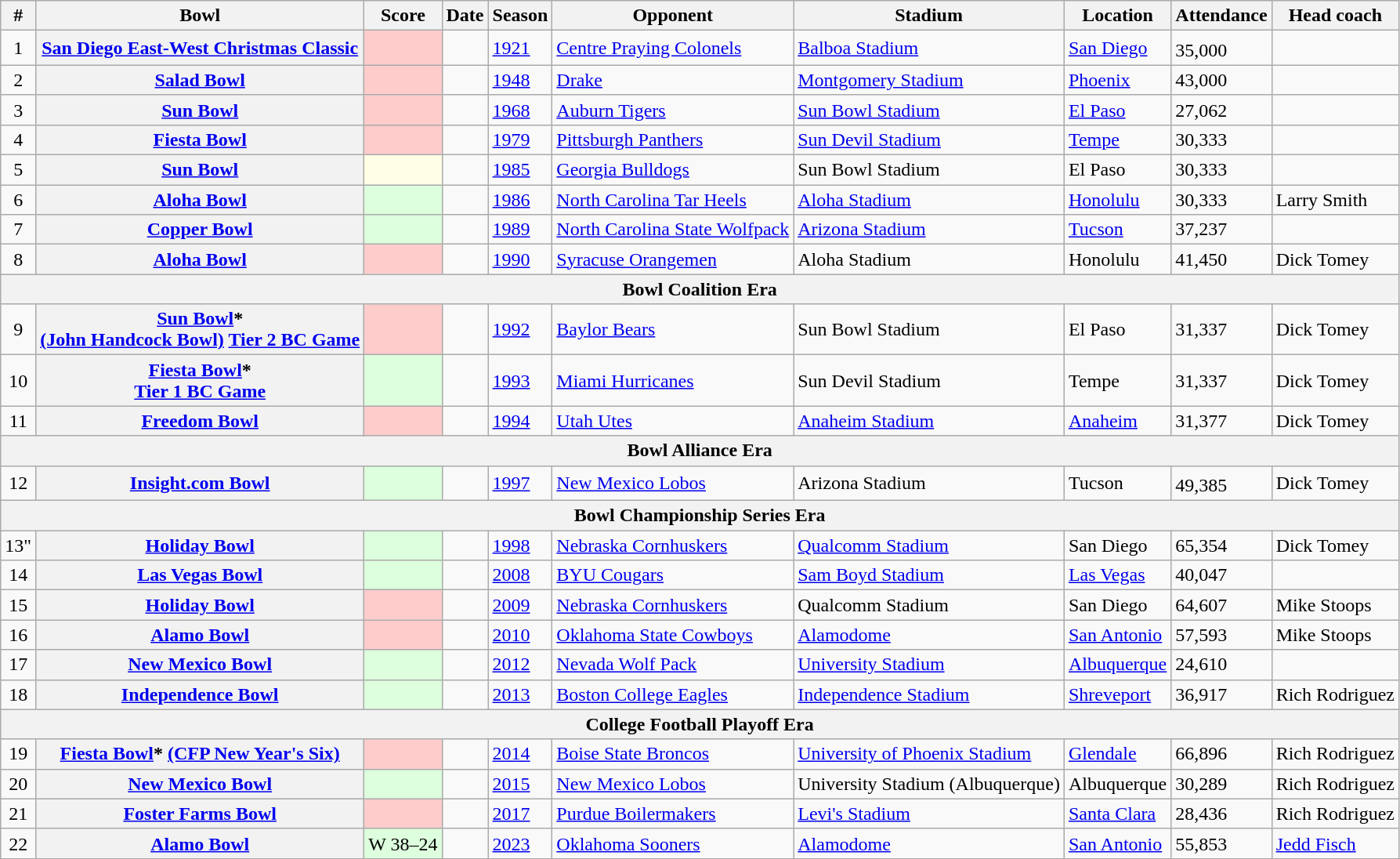<table class="wikitable">
<tr>
<th scope="col">#</th>
<th scope="col">Bowl</th>
<th scope="col">Score</th>
<th scope="col">Date</th>
<th scope="col">Season</th>
<th scope="col">Opponent</th>
<th scope="col">Stadium</th>
<th scope="col">Location</th>
<th scope="col">Attendance</th>
<th scope="col">Head coach</th>
</tr>
<tr>
<td align="center">1</td>
<th scope="row"><a href='#'>San Diego East-West Christmas Classic</a></th>
<td style="background:#fcc;"></td>
<td></td>
<td><a href='#'>1921</a></td>
<td><a href='#'>Centre Praying Colonels</a></td>
<td><a href='#'>Balboa Stadium</a></td>
<td><a href='#'>San Diego</a></td>
<td>35,000<sup></sup></td>
<td></td>
</tr>
<tr>
<td align="center">2</td>
<th scope="row"><a href='#'>Salad Bowl</a></th>
<td style="background:#fcc;"></td>
<td></td>
<td><a href='#'>1948</a></td>
<td><a href='#'>Drake</a></td>
<td><a href='#'>Montgomery Stadium</a></td>
<td><a href='#'>Phoenix</a></td>
<td>43,000</td>
<td></td>
</tr>
<tr>
<td align="center">3</td>
<th scope="row"><a href='#'>Sun Bowl</a></th>
<td style="background:#fcc;"></td>
<td></td>
<td><a href='#'>1968</a></td>
<td><a href='#'>Auburn Tigers</a></td>
<td><a href='#'>Sun Bowl Stadium</a></td>
<td><a href='#'>El Paso</a></td>
<td>27,062</td>
<td></td>
</tr>
<tr>
<td align="center">4</td>
<th scope="row"><a href='#'>Fiesta Bowl</a></th>
<td style="background:#fcc;"></td>
<td></td>
<td><a href='#'>1979</a></td>
<td><a href='#'>Pittsburgh Panthers</a></td>
<td><a href='#'>Sun Devil Stadium</a></td>
<td><a href='#'>Tempe</a></td>
<td>30,333</td>
<td></td>
</tr>
<tr>
<td align="center">5</td>
<th scope="row"><a href='#'>Sun Bowl</a></th>
<td style="background:#ffffe6;"></td>
<td></td>
<td><a href='#'>1985</a></td>
<td><a href='#'>Georgia Bulldogs</a></td>
<td>Sun Bowl Stadium</td>
<td>El Paso</td>
<td>30,333</td>
<td></td>
</tr>
<tr>
<td align="center">6</td>
<th scope="row"><a href='#'>Aloha Bowl</a></th>
<td style="background:#dfd;"></td>
<td></td>
<td><a href='#'>1986</a></td>
<td><a href='#'>North Carolina Tar Heels</a></td>
<td><a href='#'>Aloha Stadium</a></td>
<td><a href='#'>Honolulu</a></td>
<td>30,333</td>
<td>Larry Smith</td>
</tr>
<tr>
<td align="center">7</td>
<th scope="row"><a href='#'>Copper Bowl</a></th>
<td style="background:#dfd;"></td>
<td></td>
<td><a href='#'>1989</a></td>
<td><a href='#'>North Carolina State Wolfpack</a></td>
<td><a href='#'>Arizona Stadium</a></td>
<td><a href='#'>Tucson</a></td>
<td>37,237</td>
<td></td>
</tr>
<tr>
<td align="center">8</td>
<th scope="row"><a href='#'>Aloha Bowl</a></th>
<td style="background:#fcc;"></td>
<td></td>
<td><a href='#'>1990</a></td>
<td><a href='#'>Syracuse Orangemen</a></td>
<td>Aloha Stadium</td>
<td>Honolulu</td>
<td>41,450</td>
<td>Dick Tomey</td>
</tr>
<tr>
<th colspan="10"><strong>Bowl Coalition Era</strong></th>
</tr>
<tr>
<td align="center">9</td>
<th scope="row"><a href='#'>Sun Bowl</a>*<br><a href='#'>(John Handcock Bowl)</a> <a href='#'>Tier 2 BC Game</a></th>
<td style="background:#fcc;"></td>
<td></td>
<td><a href='#'>1992</a></td>
<td><a href='#'>Baylor Bears</a></td>
<td>Sun Bowl Stadium</td>
<td>El Paso</td>
<td>31,337</td>
<td>Dick Tomey</td>
</tr>
<tr>
<td align="center">10</td>
<th scope="row"><a href='#'>Fiesta Bowl</a>*<br><a href='#'>Tier 1 BC Game</a></th>
<td style="background:#dfd;"></td>
<td></td>
<td><a href='#'>1993</a></td>
<td><a href='#'>Miami Hurricanes</a></td>
<td>Sun Devil Stadium</td>
<td>Tempe</td>
<td>31,337</td>
<td>Dick Tomey</td>
</tr>
<tr>
<td align="center">11</td>
<th scope="row"><a href='#'>Freedom Bowl</a></th>
<td style="background:#fcc;"></td>
<td></td>
<td><a href='#'>1994</a></td>
<td><a href='#'>Utah Utes</a></td>
<td><a href='#'>Anaheim Stadium</a></td>
<td><a href='#'>Anaheim</a></td>
<td>31,377</td>
<td>Dick Tomey</td>
</tr>
<tr>
<th colspan="10"><strong>Bowl Alliance Era</strong></th>
</tr>
<tr>
<td align="center">12</td>
<th scope="row"><a href='#'>Insight.com Bowl</a></th>
<td style="background:#dfd;"></td>
<td></td>
<td><a href='#'>1997</a></td>
<td><a href='#'>New Mexico Lobos</a></td>
<td>Arizona Stadium</td>
<td>Tucson</td>
<td>49,385<sup></sup></td>
<td>Dick Tomey</td>
</tr>
<tr>
<th colspan="10"><strong>Bowl Championship Series Era</strong></th>
</tr>
<tr>
<td align="center">13"</td>
<th scope="row"><a href='#'>Holiday Bowl</a></th>
<td style="background:#dfd;"></td>
<td></td>
<td><a href='#'>1998</a></td>
<td><a href='#'>Nebraska Cornhuskers</a></td>
<td><a href='#'>Qualcomm Stadium</a></td>
<td>San Diego</td>
<td>65,354</td>
<td>Dick Tomey</td>
</tr>
<tr>
<td align="center">14</td>
<th scope="row"><a href='#'>Las Vegas Bowl</a></th>
<td style="background:#dfd;"></td>
<td></td>
<td><a href='#'>2008</a></td>
<td><a href='#'>BYU Cougars</a></td>
<td><a href='#'>Sam Boyd Stadium</a></td>
<td><a href='#'>Las Vegas</a></td>
<td>40,047</td>
<td></td>
</tr>
<tr>
<td align="center">15</td>
<th scope="row"><a href='#'>Holiday Bowl</a></th>
<td style="background:#fcc;"></td>
<td></td>
<td><a href='#'>2009</a></td>
<td><a href='#'>Nebraska Cornhuskers</a></td>
<td>Qualcomm Stadium</td>
<td>San Diego</td>
<td>64,607</td>
<td>Mike Stoops</td>
</tr>
<tr>
<td align="center">16</td>
<th scope="row"><a href='#'>Alamo Bowl</a></th>
<td style="background:#fcc;"></td>
<td></td>
<td><a href='#'>2010</a></td>
<td><a href='#'>Oklahoma State Cowboys</a></td>
<td><a href='#'>Alamodome</a></td>
<td><a href='#'>San Antonio</a></td>
<td>57,593</td>
<td>Mike Stoops</td>
</tr>
<tr>
<td align="center">17</td>
<th scope="row"><a href='#'>New Mexico Bowl</a></th>
<td style="background:#dfd;"></td>
<td></td>
<td><a href='#'>2012</a></td>
<td><a href='#'>Nevada Wolf Pack</a></td>
<td><a href='#'>University Stadium</a></td>
<td><a href='#'>Albuquerque</a></td>
<td>24,610</td>
<td></td>
</tr>
<tr>
<td align="center">18</td>
<th scope="row"><a href='#'>Independence Bowl</a></th>
<td style="background:#dfd;"></td>
<td></td>
<td><a href='#'>2013</a></td>
<td><a href='#'>Boston College Eagles</a></td>
<td><a href='#'>Independence Stadium</a></td>
<td><a href='#'>Shreveport</a></td>
<td>36,917</td>
<td>Rich Rodriguez</td>
</tr>
<tr>
<th colspan="17"><strong>College Football Playoff Era</strong></th>
</tr>
<tr>
<td align="center">19</td>
<th scope="row"; align="center"><strong><a href='#'>Fiesta Bowl</a>* <a href='#'>(CFP New Year's Six)</a></strong></th>
<td style="background:#fcc;"></td>
<td></td>
<td><a href='#'>2014</a></td>
<td><a href='#'>Boise State Broncos</a></td>
<td><a href='#'>University of Phoenix Stadium</a></td>
<td><a href='#'>Glendale</a></td>
<td>66,896</td>
<td>Rich Rodriguez</td>
</tr>
<tr>
<td align="center">20</td>
<th scope="row"; align="center"><strong><a href='#'>New Mexico Bowl</a></strong></th>
<td style="background:#dfd;"></td>
<td></td>
<td><a href='#'>2015</a></td>
<td><a href='#'>New Mexico Lobos</a></td>
<td>University Stadium (Albuquerque)</td>
<td>Albuquerque</td>
<td>30,289</td>
<td>Rich Rodriguez</td>
</tr>
<tr>
<td align="center">21</td>
<th scope="row"; align="center"><strong><a href='#'>Foster Farms Bowl</a></strong></th>
<td style="background:#fcc;"></td>
<td></td>
<td><a href='#'>2017</a></td>
<td><a href='#'>Purdue Boilermakers</a></td>
<td><a href='#'>Levi's Stadium</a></td>
<td><a href='#'>Santa Clara</a></td>
<td>28,436</td>
<td>Rich Rodriguez</td>
</tr>
<tr>
<td align="center">22</td>
<th scope="row"><a href='#'>Alamo Bowl</a></th>
<td style="background:#dfd;">W 38–24</td>
<td></td>
<td><a href='#'>2023</a></td>
<td><a href='#'>Oklahoma Sooners</a></td>
<td><a href='#'>Alamodome</a></td>
<td><a href='#'>San Antonio</a></td>
<td>55,853</td>
<td><a href='#'>Jedd Fisch</a></td>
</tr>
<tr>
</tr>
</table>
